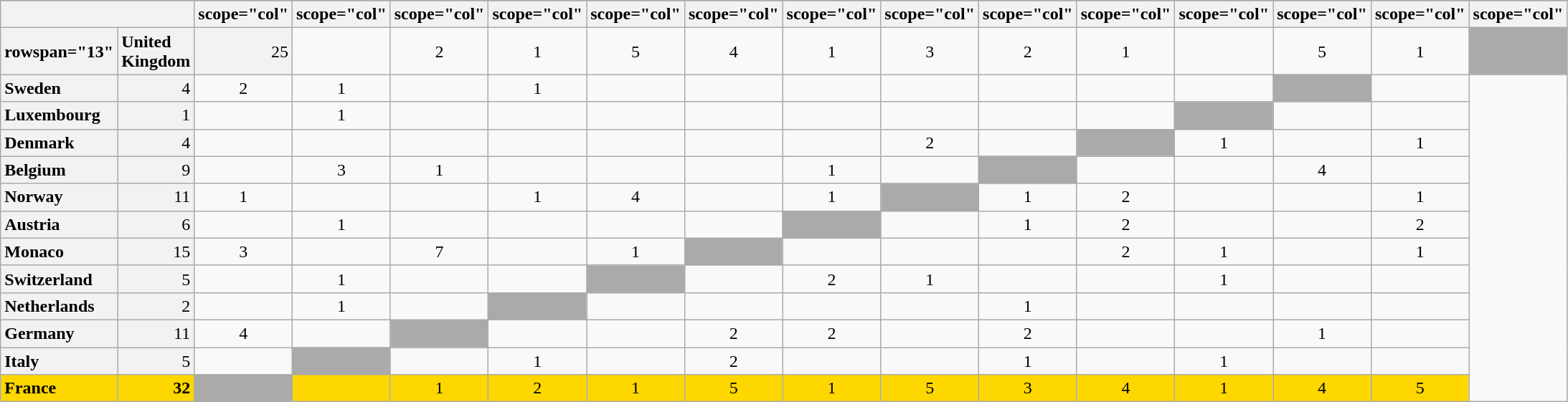<table class="wikitable plainrowheaders" style="text-align:center;">
<tr>
</tr>
<tr>
<th colspan="2"></th>
<th>scope="col" </th>
<th>scope="col" </th>
<th>scope="col" </th>
<th>scope="col" </th>
<th>scope="col" </th>
<th>scope="col" </th>
<th>scope="col" </th>
<th>scope="col" </th>
<th>scope="col" </th>
<th>scope="col" </th>
<th>scope="col" </th>
<th>scope="col" </th>
<th>scope="col" </th>
<th>scope="col" </th>
</tr>
<tr>
<th>rowspan="13" </th>
<th scope="row" style="text-align:left; background:#f2f2f2;">United Kingdom</th>
<td style="text-align:right; background:#f2f2f2;">25</td>
<td></td>
<td>2</td>
<td>1</td>
<td>5</td>
<td>4</td>
<td>1</td>
<td>3</td>
<td>2</td>
<td>1</td>
<td></td>
<td>5</td>
<td>1</td>
<td style="text-align:left; background-color:#aaa"></td>
</tr>
<tr>
<th scope="row" style="text-align:left; background:#f2f2f2;">Sweden</th>
<td style="text-align:right; background:#f2f2f2;">4</td>
<td>2</td>
<td>1</td>
<td></td>
<td>1</td>
<td></td>
<td></td>
<td></td>
<td></td>
<td></td>
<td></td>
<td></td>
<td style="text-align:left; background-color:#aaa"></td>
<td></td>
</tr>
<tr>
<th scope="row" style="text-align:left; background:#f2f2f2;">Luxembourg</th>
<td style="text-align:right; background:#f2f2f2;">1</td>
<td></td>
<td>1</td>
<td></td>
<td></td>
<td></td>
<td></td>
<td></td>
<td></td>
<td></td>
<td></td>
<td style="text-align:left; background-color:#aaa"></td>
<td></td>
<td></td>
</tr>
<tr>
<th scope="row" style="text-align:left; background:#f2f2f2;">Denmark</th>
<td style="text-align:right; background:#f2f2f2;">4</td>
<td></td>
<td></td>
<td></td>
<td></td>
<td></td>
<td></td>
<td></td>
<td>2</td>
<td></td>
<td style="text-align:left; background-color:#aaa"></td>
<td>1</td>
<td></td>
<td>1</td>
</tr>
<tr>
<th scope="row" style="text-align:left; background:#f2f2f2;">Belgium</th>
<td style="text-align:right; background:#f2f2f2;">9</td>
<td></td>
<td>3</td>
<td>1</td>
<td></td>
<td></td>
<td></td>
<td>1</td>
<td></td>
<td style="text-align:left; background-color:#aaa"></td>
<td></td>
<td></td>
<td>4</td>
<td></td>
</tr>
<tr>
<th scope="row" style="text-align:left; background:#f2f2f2;">Norway</th>
<td style="text-align:right; background:#f2f2f2;">11</td>
<td>1</td>
<td></td>
<td></td>
<td>1</td>
<td>4</td>
<td></td>
<td>1</td>
<td style="text-align:left; background-color:#aaa"></td>
<td>1</td>
<td>2</td>
<td></td>
<td></td>
<td>1</td>
</tr>
<tr>
<th scope="row" style="text-align:left; background:#f2f2f2;">Austria</th>
<td style="text-align:right; background:#f2f2f2;">6</td>
<td></td>
<td>1</td>
<td></td>
<td></td>
<td></td>
<td></td>
<td style="text-align:left; background-color:#aaa"></td>
<td></td>
<td>1</td>
<td>2</td>
<td></td>
<td></td>
<td>2</td>
</tr>
<tr>
<th scope="row" style="text-align:left; background:#f2f2f2;">Monaco</th>
<td style="text-align:right; background:#f2f2f2;">15</td>
<td>3</td>
<td></td>
<td>7</td>
<td></td>
<td>1</td>
<td style="text-align:left; background-color:#aaa"></td>
<td></td>
<td></td>
<td></td>
<td>2</td>
<td>1</td>
<td></td>
<td>1</td>
</tr>
<tr>
<th scope="row" style="text-align:left; background:#f2f2f2;">Switzerland</th>
<td style="text-align:right; background:#f2f2f2;">5</td>
<td></td>
<td>1</td>
<td></td>
<td></td>
<td style="text-align:left; background-color:#aaa"></td>
<td></td>
<td>2</td>
<td>1</td>
<td></td>
<td></td>
<td>1</td>
<td></td>
<td></td>
</tr>
<tr>
<th scope="row" style="text-align:left; background:#f2f2f2;">Netherlands</th>
<td style="text-align:right; background:#f2f2f2;">2</td>
<td></td>
<td>1</td>
<td></td>
<td style="text-align:left; background-color:#aaa"></td>
<td></td>
<td></td>
<td></td>
<td></td>
<td>1</td>
<td></td>
<td></td>
<td></td>
<td></td>
</tr>
<tr>
<th scope="row" style="text-align:left; background:#f2f2f2;">Germany</th>
<td style="text-align:right; background:#f2f2f2;">11</td>
<td>4</td>
<td></td>
<td style="text-align:left; background-color:#aaa"></td>
<td></td>
<td></td>
<td>2</td>
<td>2</td>
<td></td>
<td>2</td>
<td></td>
<td></td>
<td>1</td>
<td></td>
</tr>
<tr>
<th scope="row" style="text-align:left; background:#f2f2f2;">Italy</th>
<td style="text-align:right; background:#f2f2f2;">5</td>
<td></td>
<td style="text-align:left; background-color:#aaa"></td>
<td></td>
<td>1</td>
<td></td>
<td>2</td>
<td></td>
<td></td>
<td>1</td>
<td></td>
<td>1</td>
<td></td>
<td></td>
</tr>
<tr style="background:gold;">
<th scope="row" style="text-align:left; font-weight:bold; background:gold;">France</th>
<td style="text-align:right; font-weight:bold;">32</td>
<td style="text-align:left; background-color:#aaa"></td>
<td></td>
<td>1</td>
<td>2</td>
<td>1</td>
<td>5</td>
<td>1</td>
<td>5</td>
<td>3</td>
<td>4</td>
<td>1</td>
<td>4</td>
<td>5</td>
</tr>
</table>
